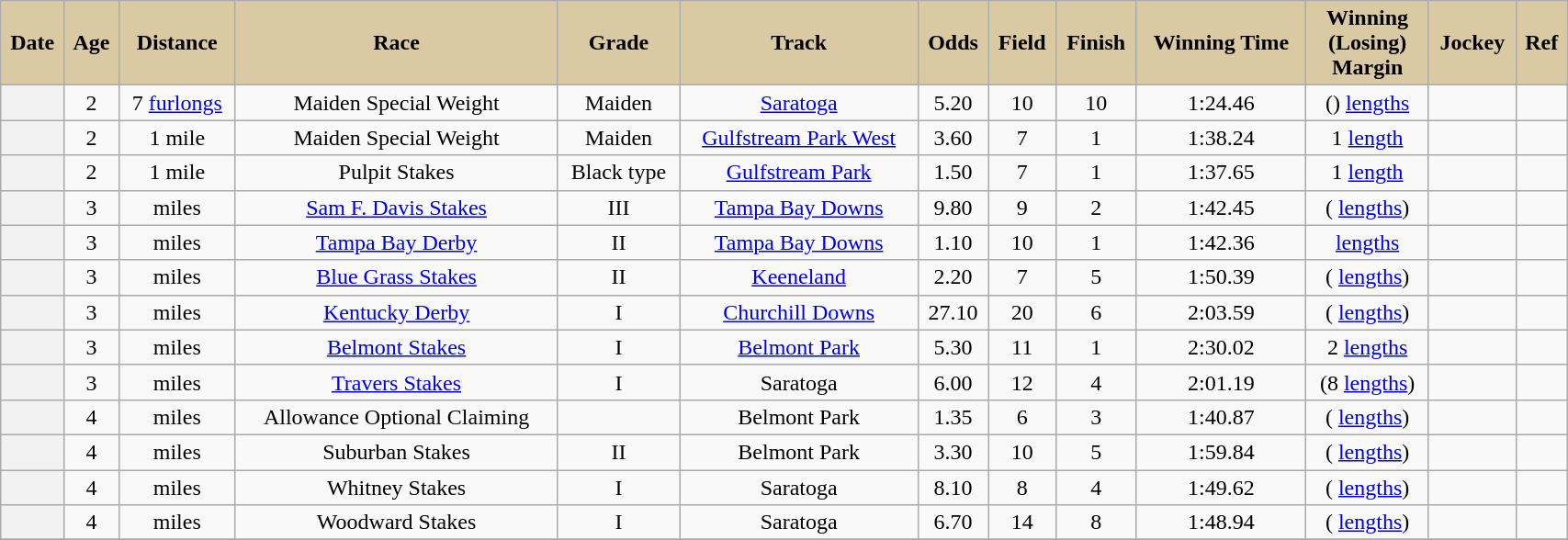<table class = "wikitable sortable" style="text-align:center; width:90%">
<tr>
<th scope="col" style="background:#dacaa4;">Date</th>
<th scope="col" style="background:#dacaa4">Age</th>
<th scope="col" style="background:#dacaa4;">Distance</th>
<th scope="col" style="background:#dacaa4;">Race</th>
<th scope="col" style="background:#dacaa4;">Grade</th>
<th scope="col" style="background:#dacaa4;">Track</th>
<th scope="col" style="background:#dacaa4;">Odds</th>
<th scope="col" style="background:#dacaa4;">Field</th>
<th scope="col" style="background:#dacaa4;">Finish</th>
<th scope="col" style="background:#dacaa4;">Winning Time</th>
<th scope="col" style="background:#dacaa4;">Winning<br>(Losing)<br>Margin</th>
<th scope="col" style="background:#dacaa4;">Jockey</th>
<th scope="col" class="unsortable" style="background:#dacaa4;">Ref</th>
</tr>
<tr>
<th scope="row" style="font-weight:normal;"></th>
<td>2</td>
<td> 7 <a href='#'>furlongs</a></td>
<td>Maiden Special Weight</td>
<td>Maiden</td>
<td><a href='#'>Saratoga</a></td>
<td>5.20</td>
<td>10</td>
<td>10</td>
<td>1:24.46</td>
<td>() <a href='#'>lengths</a></td>
<td></td>
<td></td>
</tr>
<tr>
<th scope="row" style="font-weight:normal;"></th>
<td>2</td>
<td> 1 mile</td>
<td>Maiden Special Weight</td>
<td>Maiden</td>
<td><a href='#'>Gulfstream Park West</a></td>
<td>3.60</td>
<td>7</td>
<td>1</td>
<td>1:38.24</td>
<td>1 <a href='#'>length</a></td>
<td></td>
<td></td>
</tr>
<tr>
<th scope="row" style="font-weight:normal;"></th>
<td>2</td>
<td> 1 mile</td>
<td>Pulpit Stakes</td>
<td>Black type</td>
<td><a href='#'>Gulfstream Park</a></td>
<td>1.50</td>
<td>7</td>
<td>1</td>
<td>1:37.65</td>
<td>1 <a href='#'>length</a></td>
<td></td>
<td></td>
</tr>
<tr>
<th scope="row" style="font-weight:normal;"></th>
<td>3</td>
<td>  miles</td>
<td><a href='#'>Sam F. Davis Stakes</a></td>
<td>III</td>
<td><a href='#'>Tampa Bay Downs</a></td>
<td>9.80</td>
<td>9</td>
<td>2</td>
<td>1:42.45</td>
<td>( <a href='#'>lengths</a>)</td>
<td></td>
<td></td>
</tr>
<tr>
<th scope="row" style="font-weight:normal;"></th>
<td>3</td>
<td>  miles</td>
<td><a href='#'>Tampa Bay Derby</a></td>
<td>II</td>
<td><a href='#'>Tampa Bay Downs</a></td>
<td>1.10</td>
<td>10</td>
<td>1</td>
<td>1:42.36</td>
<td> <a href='#'>lengths</a></td>
<td></td>
<td></td>
</tr>
<tr>
<th scope="row" style="font-weight:normal;"></th>
<td>3</td>
<td>  miles</td>
<td><a href='#'>Blue Grass Stakes</a></td>
<td>II</td>
<td><a href='#'>Keeneland</a></td>
<td>2.20</td>
<td>7</td>
<td>5</td>
<td>1:50.39</td>
<td>( <a href='#'>lengths</a>)</td>
<td></td>
<td></td>
</tr>
<tr>
<th scope="row" style="font-weight:normal;"></th>
<td>3</td>
<td>  miles</td>
<td><a href='#'>Kentucky Derby</a></td>
<td>I</td>
<td><a href='#'>Churchill Downs</a></td>
<td>27.10</td>
<td>20</td>
<td>6</td>
<td>2:03.59</td>
<td>( <a href='#'>lengths</a>)</td>
<td></td>
<td></td>
</tr>
<tr>
<th scope="row" style="font-weight:normal;"></th>
<td>3</td>
<td>  miles</td>
<td><a href='#'>Belmont Stakes</a></td>
<td>I</td>
<td><a href='#'>Belmont Park</a></td>
<td>5.30</td>
<td>11</td>
<td>1</td>
<td>2:30.02</td>
<td>2 <a href='#'>lengths</a></td>
<td></td>
<td></td>
</tr>
<tr>
<th scope="row" style="font-weight:normal;"></th>
<td>3</td>
<td>  miles</td>
<td><a href='#'>Travers Stakes</a></td>
<td>I</td>
<td>Saratoga</td>
<td>6.00</td>
<td>12</td>
<td>4</td>
<td>2:01.19</td>
<td>(8 <a href='#'>lengths</a>)</td>
<td></td>
<td></td>
</tr>
<tr>
<th scope="row" style="font-weight:normal;"></th>
<td>4</td>
<td>  miles</td>
<td>Allowance Optional Claiming</td>
<td></td>
<td>Belmont Park</td>
<td>1.35</td>
<td>6</td>
<td>3</td>
<td>1:40.87</td>
<td>( <a href='#'>lengths</a>)</td>
<td></td>
<td></td>
</tr>
<tr>
<th scope="row" style="font-weight:normal;"></th>
<td>4</td>
<td>  miles</td>
<td>Suburban Stakes</td>
<td>II</td>
<td>Belmont Park</td>
<td>3.30</td>
<td>10</td>
<td>5</td>
<td>1:59.84</td>
<td>( <a href='#'>lengths</a>)</td>
<td></td>
<td></td>
</tr>
<tr>
<th scope="row" style="font-weight:normal;"></th>
<td>4</td>
<td>  miles</td>
<td>Whitney Stakes</td>
<td>I</td>
<td>Saratoga</td>
<td>8.10</td>
<td>8</td>
<td>4</td>
<td>1:49.62</td>
<td>( <a href='#'>lengths</a>)</td>
<td></td>
<td></td>
</tr>
<tr>
<th scope="row" style="font-weight:normal;"></th>
<td>4</td>
<td>  miles</td>
<td>Woodward Stakes</td>
<td>I</td>
<td>Saratoga</td>
<td>6.70</td>
<td>14</td>
<td>8</td>
<td>1:48.94</td>
<td>( <a href='#'>lengths</a>)</td>
<td></td>
<td></td>
</tr>
<tr>
</tr>
</table>
